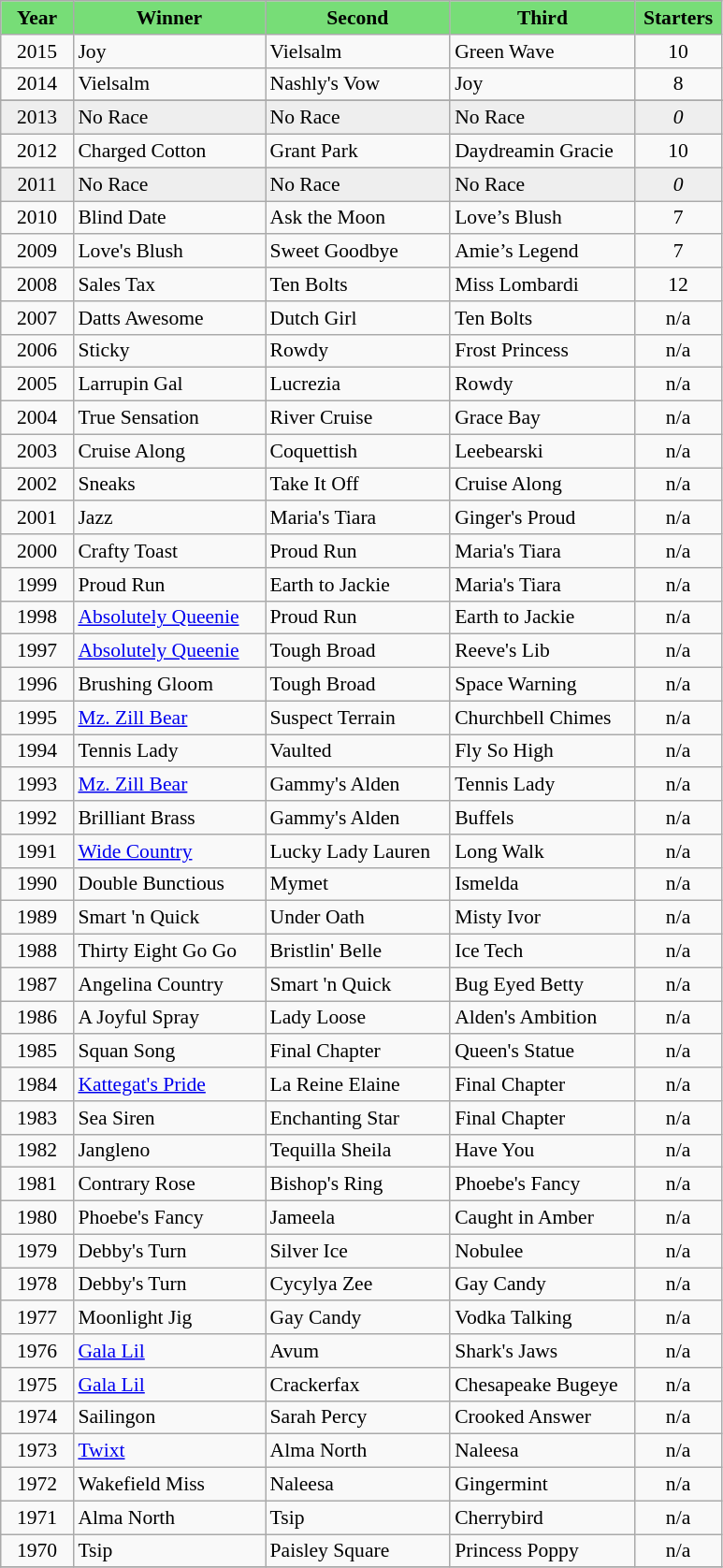<table class = "wikitable sortable" | border="1" cellpadding="0" style="border-collapse: collapse; font-size:90%">
<tr bgcolor="#77dd77" align="center">
<td width="45px"><strong>Year</strong> <br></td>
<td width="130px"><strong>Winner</strong> <br></td>
<td width="125px"><strong>Second</strong> <br></td>
<td width="125px"><strong>Third</strong> <br></td>
<td width="55px"><strong>Starters</strong></td>
</tr>
<tr>
<td align=center>2015</td>
<td>Joy</td>
<td>Vielsalm</td>
<td>Green Wave</td>
<td align=center>10</td>
</tr>
<tr>
<td align=center>2014</td>
<td>Vielsalm</td>
<td>Nashly's Vow</td>
<td>Joy</td>
<td align=center>8</td>
</tr>
<tr>
</tr>
<tr bgcolor="#eeeeee">
<td align=center>2013</td>
<td>No Race</td>
<td>No Race</td>
<td>No Race</td>
<td align=center><em>0</em></td>
</tr>
<tr>
<td align=center>2012</td>
<td>Charged Cotton</td>
<td>Grant Park</td>
<td>Daydreamin Gracie</td>
<td align=center>10</td>
</tr>
<tr bgcolor="#eeeeee">
<td align=center>2011</td>
<td>No Race</td>
<td>No Race</td>
<td>No Race</td>
<td align=center><em>0</em></td>
</tr>
<tr>
<td align=center>2010</td>
<td>Blind Date</td>
<td>Ask the Moon</td>
<td>Love’s Blush</td>
<td align=center>7</td>
</tr>
<tr>
<td align=center>2009</td>
<td>Love's Blush</td>
<td>Sweet Goodbye</td>
<td>Amie’s Legend</td>
<td align=center>7</td>
</tr>
<tr>
<td align=center>2008</td>
<td>Sales Tax</td>
<td>Ten Bolts</td>
<td>Miss Lombardi</td>
<td align=center>12</td>
</tr>
<tr>
<td align=center>2007</td>
<td>Datts Awesome</td>
<td>Dutch Girl</td>
<td>Ten Bolts</td>
<td align=center>n/a</td>
</tr>
<tr>
<td align=center>2006</td>
<td>Sticky</td>
<td>Rowdy</td>
<td>Frost Princess</td>
<td align=center>n/a</td>
</tr>
<tr>
<td align=center>2005</td>
<td>Larrupin Gal</td>
<td>Lucrezia</td>
<td>Rowdy</td>
<td align=center>n/a</td>
</tr>
<tr>
<td align=center>2004</td>
<td>True Sensation</td>
<td>River Cruise</td>
<td>Grace Bay</td>
<td align=center>n/a</td>
</tr>
<tr>
<td align=center>2003</td>
<td>Cruise Along</td>
<td>Coquettish</td>
<td>Leebearski</td>
<td align=center>n/a</td>
</tr>
<tr>
<td align=center>2002</td>
<td>Sneaks</td>
<td>Take It Off</td>
<td>Cruise Along</td>
<td align=center>n/a</td>
</tr>
<tr>
<td align=center>2001</td>
<td>Jazz</td>
<td>Maria's Tiara</td>
<td>Ginger's Proud</td>
<td align=center>n/a</td>
</tr>
<tr>
<td align=center>2000</td>
<td>Crafty Toast</td>
<td>Proud Run</td>
<td>Maria's Tiara</td>
<td align=center>n/a</td>
</tr>
<tr>
<td align=center>1999</td>
<td>Proud Run</td>
<td>Earth to Jackie</td>
<td>Maria's Tiara</td>
<td align=center>n/a</td>
</tr>
<tr>
<td align=center>1998</td>
<td><a href='#'>Absolutely Queenie</a></td>
<td>Proud Run</td>
<td>Earth to Jackie</td>
<td align=center>n/a</td>
</tr>
<tr>
<td align=center>1997</td>
<td><a href='#'>Absolutely Queenie</a></td>
<td>Tough Broad</td>
<td>Reeve's Lib</td>
<td align=center>n/a</td>
</tr>
<tr>
<td align=center>1996</td>
<td>Brushing Gloom</td>
<td>Tough Broad</td>
<td>Space Warning</td>
<td align=center>n/a</td>
</tr>
<tr>
<td align=center>1995</td>
<td><a href='#'>Mz. Zill Bear</a></td>
<td>Suspect Terrain</td>
<td>Churchbell Chimes</td>
<td align=center>n/a</td>
</tr>
<tr>
<td align=center>1994</td>
<td>Tennis Lady</td>
<td>Vaulted</td>
<td>Fly So High</td>
<td align=center>n/a</td>
</tr>
<tr>
<td align=center>1993</td>
<td><a href='#'>Mz. Zill Bear</a></td>
<td>Gammy's Alden</td>
<td>Tennis Lady</td>
<td align=center>n/a</td>
</tr>
<tr>
<td align=center>1992</td>
<td>Brilliant Brass</td>
<td>Gammy's Alden</td>
<td>Buffels</td>
<td align=center>n/a</td>
</tr>
<tr>
<td align=center>1991</td>
<td><a href='#'>Wide Country</a></td>
<td>Lucky Lady Lauren</td>
<td>Long Walk</td>
<td align=center>n/a</td>
</tr>
<tr>
<td align=center>1990</td>
<td>Double Bunctious</td>
<td>Mymet</td>
<td>Ismelda</td>
<td align=center>n/a</td>
</tr>
<tr>
<td align=center>1989</td>
<td>Smart 'n Quick</td>
<td>Under Oath</td>
<td>Misty Ivor</td>
<td align=center>n/a</td>
</tr>
<tr>
<td align=center>1988</td>
<td>Thirty Eight Go Go</td>
<td>Bristlin' Belle</td>
<td>Ice Tech</td>
<td align=center>n/a</td>
</tr>
<tr>
<td align=center>1987</td>
<td>Angelina Country</td>
<td>Smart 'n Quick</td>
<td>Bug Eyed Betty</td>
<td align=center>n/a</td>
</tr>
<tr>
<td align=center>1986</td>
<td>A Joyful Spray</td>
<td>Lady Loose</td>
<td>Alden's Ambition</td>
<td align=center>n/a</td>
</tr>
<tr>
<td align=center>1985</td>
<td>Squan Song</td>
<td>Final Chapter</td>
<td>Queen's Statue</td>
<td align=center>n/a</td>
</tr>
<tr>
<td align=center>1984</td>
<td><a href='#'>Kattegat's Pride</a></td>
<td>La Reine Elaine</td>
<td>Final Chapter</td>
<td align=center>n/a</td>
</tr>
<tr>
<td align=center>1983</td>
<td>Sea Siren</td>
<td>Enchanting Star</td>
<td>Final Chapter</td>
<td align=center>n/a</td>
</tr>
<tr>
<td align=center>1982</td>
<td>Jangleno</td>
<td>Tequilla Sheila</td>
<td>Have You</td>
<td align=center>n/a</td>
</tr>
<tr>
<td align=center>1981</td>
<td>Contrary Rose</td>
<td>Bishop's Ring</td>
<td>Phoebe's Fancy</td>
<td align=center>n/a</td>
</tr>
<tr>
<td align=center>1980</td>
<td>Phoebe's Fancy</td>
<td>Jameela</td>
<td>Caught in Amber</td>
<td align=center>n/a</td>
</tr>
<tr>
<td align=center>1979</td>
<td>Debby's Turn</td>
<td>Silver Ice</td>
<td>Nobulee</td>
<td align=center>n/a</td>
</tr>
<tr>
<td align=center>1978</td>
<td>Debby's Turn</td>
<td>Cycylya Zee</td>
<td>Gay Candy</td>
<td align=center>n/a</td>
</tr>
<tr>
<td align=center>1977</td>
<td>Moonlight Jig</td>
<td>Gay Candy</td>
<td>Vodka Talking</td>
<td align=center>n/a</td>
</tr>
<tr>
<td align=center>1976</td>
<td><a href='#'>Gala Lil</a></td>
<td>Avum</td>
<td>Shark's Jaws</td>
<td align=center>n/a</td>
</tr>
<tr>
<td align=center>1975</td>
<td><a href='#'>Gala Lil</a></td>
<td>Crackerfax</td>
<td>Chesapeake Bugeye</td>
<td align=center>n/a</td>
</tr>
<tr>
<td align=center>1974</td>
<td>Sailingon</td>
<td>Sarah Percy</td>
<td>Crooked Answer</td>
<td align=center>n/a</td>
</tr>
<tr>
<td align=center>1973</td>
<td><a href='#'>Twixt</a></td>
<td>Alma North</td>
<td>Naleesa</td>
<td align=center>n/a</td>
</tr>
<tr>
<td align=center>1972</td>
<td>Wakefield Miss</td>
<td>Naleesa</td>
<td>Gingermint</td>
<td align=center>n/a</td>
</tr>
<tr>
<td align=center>1971</td>
<td>Alma North</td>
<td>Tsip</td>
<td>Cherrybird</td>
<td align=center>n/a</td>
</tr>
<tr>
<td align=center>1970</td>
<td>Tsip</td>
<td>Paisley Square</td>
<td>Princess Poppy</td>
<td align=center>n/a</td>
</tr>
<tr>
</tr>
</table>
